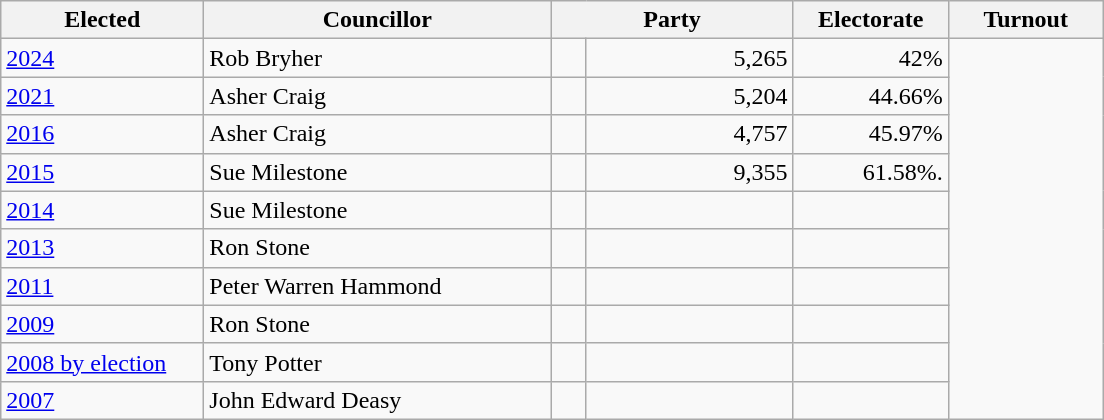<table class="wikitable" style="width:46em;">
<tr>
<th scope=col style="width:8em;">Elected</th>
<th scope=col style="width:14em;">Councillor</th>
<th scope=col style="width:12em;" colspan=2>Party</th>
<th scope=col style="width:6em;">Electorate</th>
<th scope=col style="width:6em;">Turnout</th>
</tr>
<tr>
<td><a href='#'>2024</a></td>
<td>Rob Bryher</td>
<td></td>
<td style="text-align:right;">5,265</td>
<td style="text-align:right;">42%</td>
</tr>
<tr>
<td><a href='#'>2021</a></td>
<td>Asher Craig</td>
<td></td>
<td style="text-align:right;">5,204</td>
<td style="text-align:right;">44.66%</td>
</tr>
<tr>
<td><a href='#'>2016</a></td>
<td>Asher Craig</td>
<td></td>
<td style="text-align:right;">4,757</td>
<td style="text-align:right;">45.97%</td>
</tr>
<tr>
<td><a href='#'>2015</a></td>
<td>Sue Milestone</td>
<td></td>
<td style="text-align:right;">9,355</td>
<td style="text-align:right;">61.58%.</td>
</tr>
<tr>
<td><a href='#'>2014</a></td>
<td>Sue Milestone</td>
<td></td>
<td style="text-align:right;"></td>
<td style="text-align:right;"></td>
</tr>
<tr>
<td><a href='#'>2013</a></td>
<td>Ron Stone</td>
<td></td>
<td style="text-align:right;"></td>
<td style="text-align:right;"></td>
</tr>
<tr>
<td><a href='#'>2011</a></td>
<td>Peter Warren Hammond</td>
<td></td>
<td style="text-align:right;"></td>
<td style="text-align:right;"></td>
</tr>
<tr>
<td><a href='#'>2009</a></td>
<td>Ron Stone</td>
<td></td>
<td style="text-align:right;"></td>
<td style="text-align:right;"></td>
</tr>
<tr>
<td><a href='#'>2008 by election</a></td>
<td>Tony Potter</td>
<td></td>
<td style="text-align:right;"></td>
<td style="text-align:right;"></td>
</tr>
<tr>
<td><a href='#'>2007</a></td>
<td>John Edward Deasy</td>
<td></td>
<td style="text-align:right;"></td>
<td style="text-align:right;"></td>
</tr>
</table>
